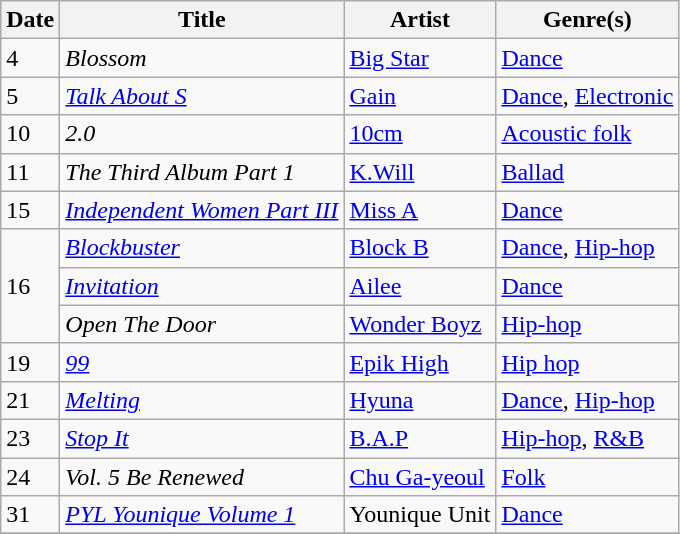<table class="wikitable" style="text-align: left;">
<tr>
<th>Date</th>
<th>Title</th>
<th>Artist</th>
<th>Genre(s)</th>
</tr>
<tr>
<td rowspan="1">4</td>
<td><em>Blossom</em></td>
<td><a href='#'>Big Star</a></td>
<td><a href='#'>Dance</a></td>
</tr>
<tr>
<td rowspan="1">5</td>
<td><em><a href='#'>Talk About S</a></em></td>
<td><a href='#'>Gain</a></td>
<td><a href='#'>Dance</a>, <a href='#'>Electronic</a></td>
</tr>
<tr>
<td rowspan="1">10</td>
<td><em>2.0</em></td>
<td><a href='#'>10cm</a></td>
<td><a href='#'>Acoustic folk</a></td>
</tr>
<tr>
<td rowspan="1">11</td>
<td><em>The Third Album Part 1</em></td>
<td><a href='#'>K.Will</a></td>
<td><a href='#'>Ballad</a></td>
</tr>
<tr>
<td rowspan="1">15</td>
<td><em><a href='#'>Independent Women Part III</a></em></td>
<td><a href='#'>Miss A</a></td>
<td><a href='#'>Dance</a></td>
</tr>
<tr>
<td rowspan="3">16</td>
<td><a href='#'><em>Blockbuster</em></a></td>
<td><a href='#'>Block B</a></td>
<td><a href='#'>Dance</a>, <a href='#'>Hip-hop</a></td>
</tr>
<tr>
<td><a href='#'><em>Invitation</em></a></td>
<td><a href='#'>Ailee</a></td>
<td><a href='#'>Dance</a></td>
</tr>
<tr>
<td><em>Open The Door</em></td>
<td><a href='#'>Wonder Boyz</a></td>
<td><a href='#'>Hip-hop</a></td>
</tr>
<tr>
<td rowspan="1">19</td>
<td><a href='#'><em>99</em></a></td>
<td><a href='#'>Epik High</a></td>
<td><a href='#'>Hip hop</a></td>
</tr>
<tr>
<td rowspan="1">21</td>
<td><a href='#'><em>Melting</em></a></td>
<td><a href='#'>Hyuna</a></td>
<td><a href='#'>Dance</a>, <a href='#'>Hip-hop</a></td>
</tr>
<tr>
<td rowspan="1">23</td>
<td><em><a href='#'>Stop It</a></em></td>
<td><a href='#'>B.A.P</a></td>
<td><a href='#'>Hip-hop</a>, <a href='#'>R&B</a></td>
</tr>
<tr>
<td>24</td>
<td><em>Vol. 5 Be Renewed</em></td>
<td><a href='#'>Chu Ga-yeoul</a></td>
<td><a href='#'>Folk</a></td>
</tr>
<tr>
<td rowspan="1">31</td>
<td><em><a href='#'>PYL Younique Volume 1</a></em></td>
<td>Younique Unit</td>
<td><a href='#'>Dance</a></td>
</tr>
<tr>
</tr>
</table>
